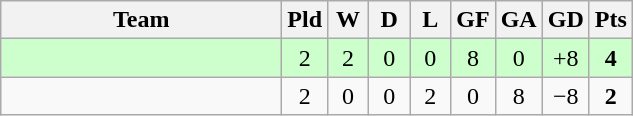<table class="wikitable" style="text-align:center;">
<tr>
<th width=180>Team</th>
<th width=20>Pld</th>
<th width=20>W</th>
<th width=20>D</th>
<th width=20>L</th>
<th width=20>GF</th>
<th width=20>GA</th>
<th width=20>GD</th>
<th width=20>Pts</th>
</tr>
<tr bgcolor="ccffcc">
<td align="left"></td>
<td>2</td>
<td>2</td>
<td>0</td>
<td>0</td>
<td>8</td>
<td>0</td>
<td>+8</td>
<td><strong>4</strong></td>
</tr>
<tr>
<td align="left"></td>
<td>2</td>
<td>0</td>
<td>0</td>
<td>2</td>
<td>0</td>
<td>8</td>
<td>−8</td>
<td><strong>2</strong></td>
</tr>
</table>
